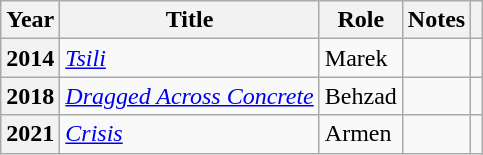<table class="wikitable">
<tr>
<th>Year</th>
<th>Title</th>
<th>Role</th>
<th>Notes</th>
<th></th>
</tr>
<tr>
<th row=scope>2014</th>
<td><em><a href='#'>Tsili</a></em></td>
<td>Marek</td>
<td></td>
<td></td>
</tr>
<tr>
<th row=scope>2018</th>
<td><em><a href='#'>Dragged Across Concrete</a></em></td>
<td>Behzad</td>
<td></td>
<td></td>
</tr>
<tr>
<th row=scope>2021</th>
<td><em><a href='#'>Crisis</a></em></td>
<td>Armen</td>
<td></td>
<td></td>
</tr>
</table>
